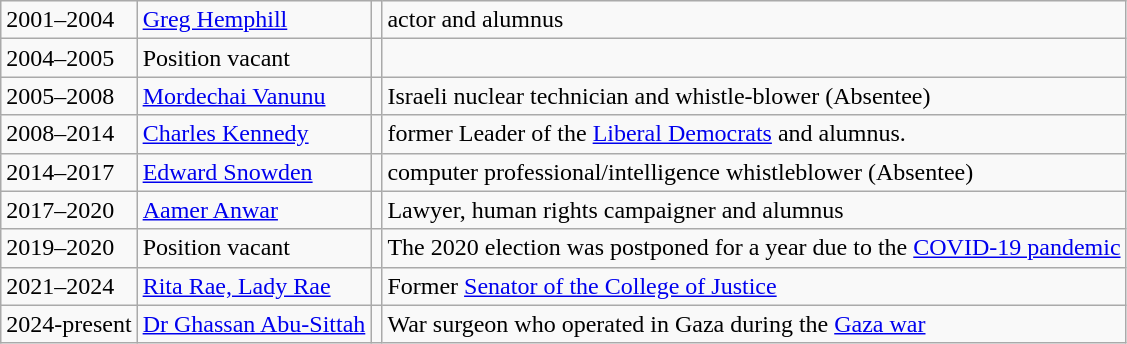<table class="wikitable">
<tr>
<td>2001–2004</td>
<td><a href='#'>Greg Hemphill</a></td>
<td></td>
<td>actor and alumnus</td>
</tr>
<tr>
<td>2004–2005</td>
<td>Position vacant</td>
<td></td>
<td></td>
</tr>
<tr>
<td>2005–2008</td>
<td><a href='#'>Mordechai Vanunu</a></td>
<td></td>
<td>Israeli nuclear technician and whistle-blower (Absentee)</td>
</tr>
<tr>
<td>2008–2014</td>
<td><a href='#'>Charles Kennedy</a></td>
<td></td>
<td>former Leader of the <a href='#'>Liberal Democrats</a> and alumnus.</td>
</tr>
<tr>
<td>2014–2017</td>
<td><a href='#'>Edward Snowden</a></td>
<td></td>
<td>computer professional/intelligence whistleblower (Absentee)</td>
</tr>
<tr>
<td>2017–2020</td>
<td><a href='#'>Aamer Anwar</a></td>
<td></td>
<td>Lawyer, human rights campaigner and alumnus</td>
</tr>
<tr>
<td>2019–2020</td>
<td>Position vacant</td>
<td></td>
<td>The 2020 election was postponed for a year due to the <a href='#'>COVID-19 pandemic</a></td>
</tr>
<tr>
<td>2021–2024</td>
<td><a href='#'>Rita Rae, Lady Rae</a></td>
<td></td>
<td>Former <a href='#'>Senator of the College of Justice</a></td>
</tr>
<tr>
<td>2024-present</td>
<td><a href='#'>Dr Ghassan Abu-Sittah</a></td>
<td></td>
<td>War surgeon who operated in Gaza during the <a href='#'>Gaza war</a></td>
</tr>
</table>
